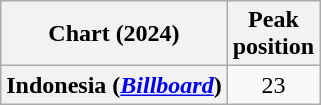<table class="wikitable plainrowheaders" style="text-align:center">
<tr>
<th scope="col">Chart (2024)</th>
<th scope="col">Peak<br>position</th>
</tr>
<tr>
<th scope="row">Indonesia (<em><a href='#'>Billboard</a></em>)</th>
<td>23</td>
</tr>
</table>
